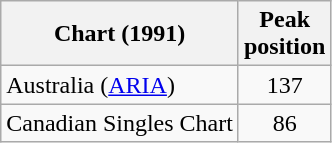<table class="wikitable sortable">
<tr>
<th>Chart (1991)</th>
<th>Peak<br>position</th>
</tr>
<tr>
<td align="left">Australia (<a href='#'>ARIA</a>)</td>
<td style="text-align:center;">137</td>
</tr>
<tr>
<td align="left">Canadian Singles Chart</td>
<td style="text-align:center;">86</td>
</tr>
</table>
